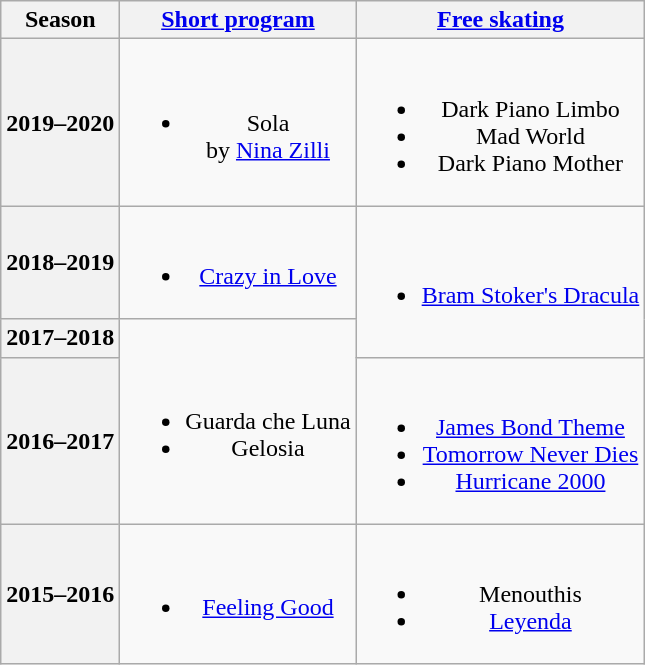<table class=wikitable style=text-align:center>
<tr>
<th>Season</th>
<th><a href='#'>Short program</a></th>
<th><a href='#'>Free skating</a></th>
</tr>
<tr>
<th>2019–2020 <br></th>
<td><br><ul><li>Sola <br>by <a href='#'>Nina Zilli</a></li></ul></td>
<td><br><ul><li>Dark Piano Limbo <br></li><li>Mad World  <br></li><li>Dark Piano Mother  <br></li></ul></td>
</tr>
<tr>
<th>2018–2019 <br></th>
<td><br><ul><li><a href='#'>Crazy in Love</a> <br></li></ul></td>
<td rowspan=2><br><ul><li><a href='#'>Bram Stoker's Dracula</a> <br></li></ul></td>
</tr>
<tr>
<th>2017–2018 <br></th>
<td rowspan=2><br><ul><li>Guarda che Luna <br></li><li>Gelosia</li></ul></td>
</tr>
<tr>
<th>2016–2017</th>
<td><br><ul><li><a href='#'>James Bond Theme</a> <br></li><li><a href='#'>Tomorrow Never Dies</a> <br></li><li><a href='#'>Hurricane 2000</a> <br></li></ul></td>
</tr>
<tr>
<th>2015–2016 <br> </th>
<td><br><ul><li><a href='#'>Feeling Good</a> <br></li></ul></td>
<td><br><ul><li>Menouthis <br></li><li><a href='#'>Leyenda</a> <br></li></ul></td>
</tr>
</table>
